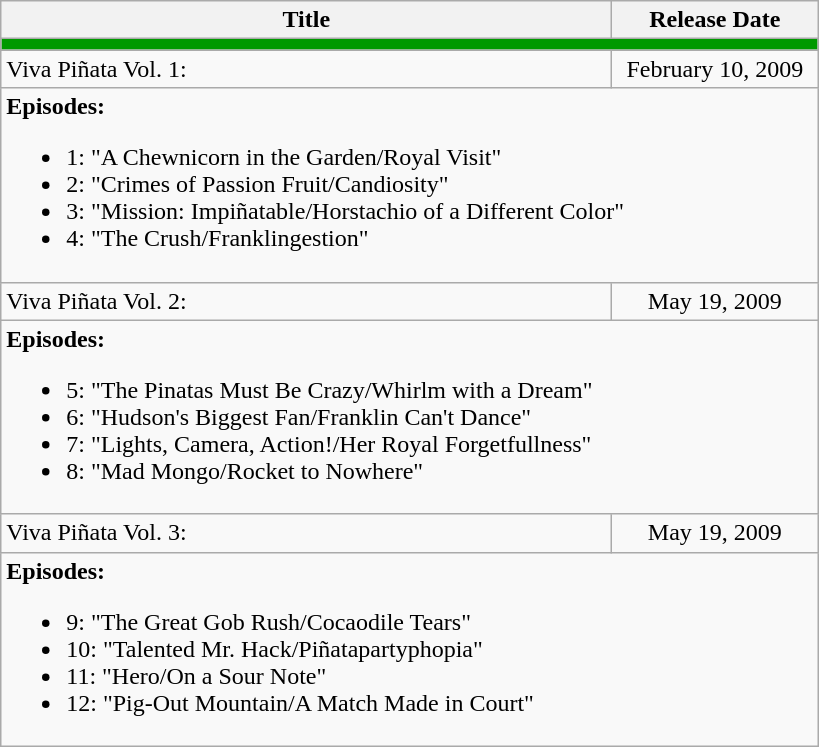<table class="wikitable">
<tr>
<th width="400">Title</th>
<th width="130">Release Date</th>
</tr>
<tr>
<td colspan="6" bgcolor="#009900"></td>
</tr>
<tr>
<td>Viva Piñata Vol. 1:</td>
<td align="center">February 10, 2009</td>
</tr>
<tr>
<td colspan="5"><strong>Episodes:</strong><br><ul><li>1: "A Chewnicorn in the Garden/Royal Visit"</li><li>2: "Crimes of Passion Fruit/Candiosity"</li><li>3: "Mission: Impiñatable/Horstachio of a Different Color"</li><li>4: "The Crush/Franklingestion"</li></ul></td>
</tr>
<tr>
<td>Viva Piñata Vol. 2:</td>
<td align="center">May 19, 2009</td>
</tr>
<tr>
<td colspan="5"><strong>Episodes:</strong><br><ul><li>5: "The Pinatas Must Be Crazy/Whirlm with a Dream"</li><li>6: "Hudson's Biggest Fan/Franklin Can't Dance"</li><li>7: "Lights, Camera, Action!/Her Royal Forgetfullness"</li><li>8: "Mad Mongo/Rocket to Nowhere"</li></ul></td>
</tr>
<tr>
<td>Viva Piñata Vol. 3:</td>
<td align="center">May 19, 2009</td>
</tr>
<tr>
<td colspan="5"><strong>Episodes:</strong><br><ul><li>9: "The Great Gob Rush/Cocaodile Tears"</li><li>10: "Talented Mr. Hack/Piñatapartyphopia"</li><li>11: "Hero/On a Sour Note"</li><li>12: "Pig-Out Mountain/A Match Made in Court"</li></ul></td>
</tr>
</table>
